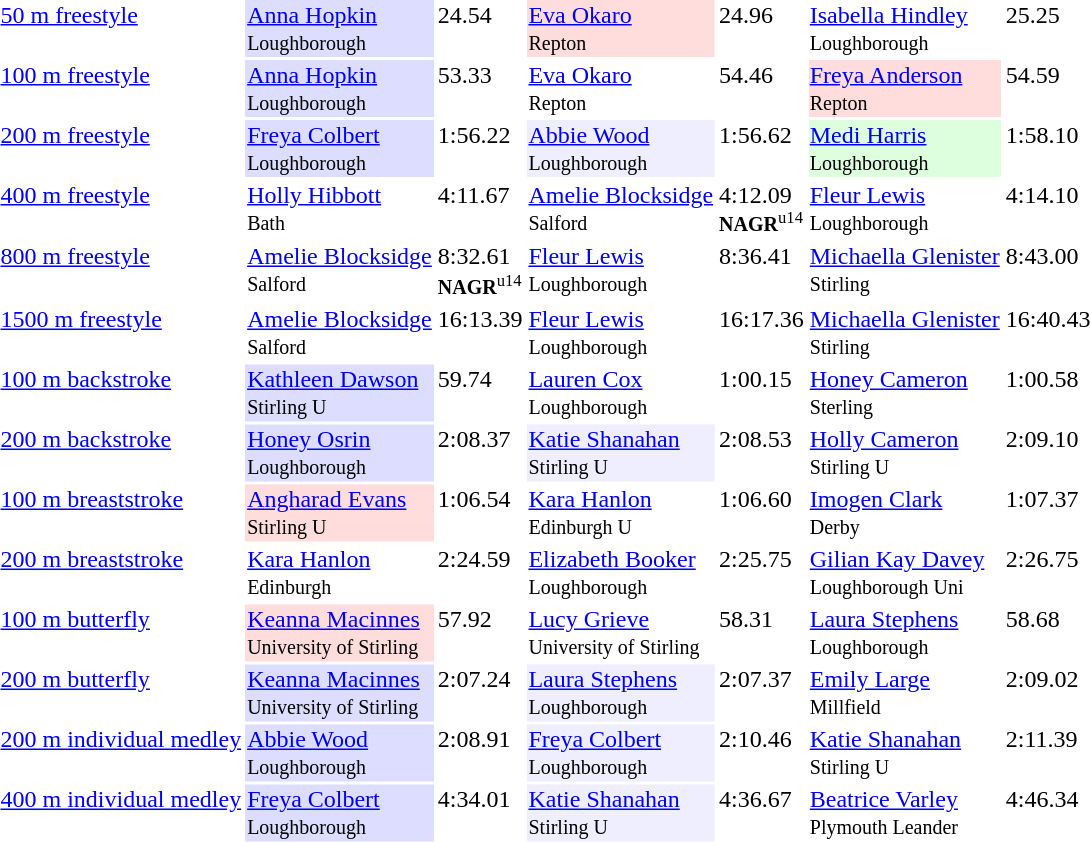<table>
<tr valign="top">
<td><a href='#'>50 m freestyle</a></td>
<td bgcolor=#DDF><a href='#'>Anna Hopkin</a><br><small>Loughborough </small></td>
<td>24.54</td>
<td bgcolor=#FDD><a href='#'>Eva Okaro</a><br><small>Repton </small></td>
<td>24.96</td>
<td><a href='#'>Isabella Hindley</a><br><small>Loughborough </small></td>
<td>25.25</td>
</tr>
<tr valign="top">
<td><a href='#'>100 m freestyle</a></td>
<td bgcolor=#DDF><a href='#'>Anna Hopkin</a><br><small>Loughborough </small></td>
<td>53.33</td>
<td><a href='#'>Eva Okaro</a><br><small>Repton </small></td>
<td>54.46</td>
<td bgcolor=#FDD><a href='#'>Freya Anderson</a><br><small>Repton </small></td>
<td>54.59</td>
</tr>
<tr valign="top">
<td><a href='#'>200 m freestyle</a></td>
<td bgcolor=#DDF><a href='#'>Freya Colbert</a><br><small>Loughborough </small></td>
<td>1:56.22</td>
<td bgcolor=#EEF><a href='#'>Abbie Wood</a><br><small>Loughborough  </small></td>
<td>1:56.62</td>
<td bgcolor=#DFD><a href='#'>Medi Harris</a><br><small>Loughborough  </small></td>
<td>1:58.10</td>
</tr>
<tr valign="top">
<td><a href='#'>400 m freestyle</a></td>
<td><a href='#'>Holly Hibbott</a><br><small>Bath </small></td>
<td>4:11.67</td>
<td><a href='#'>Amelie Blocksidge</a><br><small>Salford </small></td>
<td>4:12.09 <br><small><strong>NAGR</strong><sup>u14</sup></small></td>
<td><a href='#'>Fleur Lewis</a><br><small>Loughborough </small></td>
<td>4:14.10</td>
</tr>
<tr valign="top">
<td><a href='#'>800 m freestyle</a></td>
<td><a href='#'>Amelie Blocksidge</a><br><small>Salford </small></td>
<td>8:32.61  <br><small><strong>NAGR</strong><sup>u14</sup></small></td>
<td><a href='#'>Fleur Lewis</a><br><small>Loughborough </small></td>
<td>8:36.41</td>
<td><a href='#'>Michaella Glenister</a><br><small>Stirling </small></td>
<td>8:43.00</td>
</tr>
<tr valign="top">
<td><a href='#'>1500 m freestyle</a></td>
<td><a href='#'>Amelie Blocksidge</a><br><small>Salford </small></td>
<td>16:13.39</td>
<td><a href='#'>Fleur Lewis</a><br><small>Loughborough </small></td>
<td>16:17.36</td>
<td><a href='#'>Michaella Glenister</a><br><small>Stirling </small></td>
<td>16:40.43</td>
</tr>
<tr valign="top">
<td><a href='#'>100 m backstroke</a></td>
<td bgcolor=#DDF><a href='#'>Kathleen Dawson</a><br><small>Stirling U</small></td>
<td>59.74</td>
<td><a href='#'>Lauren Cox</a><br><small>Loughborough</small></td>
<td>1:00.15</td>
<td><a href='#'>Honey Cameron</a><br><small>Sterling</small></td>
<td>1:00.58</td>
</tr>
<tr valign="top">
<td><a href='#'>200 m backstroke</a></td>
<td bgcolor=#DDF><a href='#'>Honey Osrin</a><br><small>Loughborough</small></td>
<td>2:08.37</td>
<td bgcolor=#EEF><a href='#'>Katie Shanahan</a><br><small>Stirling U </small></td>
<td>2:08.53</td>
<td><a href='#'>Holly Cameron</a><br><small>Stirling U </small></td>
<td>2:09.10</td>
</tr>
<tr valign="top">
<td><a href='#'>100 m breaststroke</a></td>
<td bgcolor=#FDD><a href='#'>Angharad Evans</a><br><small>Stirling U </small></td>
<td>1:06.54</td>
<td><a href='#'>Kara Hanlon</a><br><small>Edinburgh U</small></td>
<td>1:06.60</td>
<td><a href='#'>Imogen Clark</a><br><small>Derby</small></td>
<td>1:07.37</td>
</tr>
<tr valign="top">
<td><a href='#'>200 m breaststroke</a></td>
<td><a href='#'>Kara Hanlon</a><br><small>Edinburgh </small></td>
<td>2:24.59</td>
<td><a href='#'>Elizabeth Booker</a><br><small>Loughborough  </small></td>
<td>2:25.75</td>
<td><a href='#'>Gilian Kay Davey</a><br><small>Loughborough Uni </small></td>
<td>2:26.75</td>
</tr>
<tr valign="top">
<td><a href='#'>100 m butterfly</a></td>
<td bgcolor=#FDD><a href='#'>Keanna Macinnes</a><br><small>University of Stirling</small></td>
<td>57.92</td>
<td><a href='#'>Lucy Grieve</a><br><small>University of Stirling</small></td>
<td>58.31</td>
<td><a href='#'>Laura Stephens</a><br><small>Loughborough</small></td>
<td>58.68</td>
</tr>
<tr valign="top">
<td><a href='#'>200 m butterfly</a></td>
<td bgcolor=#DDF><a href='#'>Keanna Macinnes</a><br><small>University of Stirling</small></td>
<td>2:07.24</td>
<td bgcolor=#EEF><a href='#'>Laura Stephens</a><br><small>Loughborough</small></td>
<td>2:07.37</td>
<td><a href='#'>Emily Large</a><br><small>Millfield</small></td>
<td>2:09.02</td>
</tr>
<tr valign="top">
<td><a href='#'>200 m individual medley</a></td>
<td bgcolor=#DDF><a href='#'>Abbie Wood</a><br><small>Loughborough  </small></td>
<td>2:08.91</td>
<td bgcolor=#EEF><a href='#'>Freya Colbert</a><br><small>Loughborough </small></td>
<td>2:10.46</td>
<td><a href='#'>Katie Shanahan</a><br><small>Stirling U </small></td>
<td>2:11.39</td>
</tr>
<tr valign="top">
<td><a href='#'>400 m individual medley</a></td>
<td bgcolor=#DDF><a href='#'>Freya Colbert</a><br><small>Loughborough </small></td>
<td>4:34.01</td>
<td bgcolor=#EEF><a href='#'>Katie Shanahan</a><br><small>Stirling U </small></td>
<td>4:36.67</td>
<td><a href='#'>Beatrice Varley</a><br><small>Plymouth Leander </small></td>
<td>4:46.34</td>
</tr>
</table>
